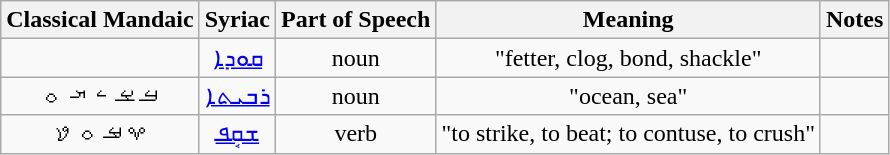<table class="wikitable">
<tr>
<th colspan="1">Classical Mandaic</th>
<th colspan="1">Syriac</th>
<th>Part of Speech</th>
<th colspan="1">Meaning</th>
<th>Notes</th>
</tr>
<tr style="text-align:center;">
<td></td>
<td><a href='#'>ܩܘܕܐ</a></td>
<td>noun</td>
<td>"fetter, clog, bond, shackle"</td>
<td></td>
</tr>
<tr style="text-align: center;">
<td>ࡓࡁࡉࡕࡀ</td>
<td><a href='#'>ܪܒܝܬܐ</a></td>
<td>noun</td>
<td>"ocean, sea"</td>
<td></td>
</tr>
<tr style="text-align: center;">
<td>ࡔࡒࡀࡐ</td>
<td><a href='#'>ܫܩܱܦ</a></td>
<td>verb</td>
<td>"to strike, to beat; to contuse, to crush"</td>
<td></td>
</tr>
</table>
